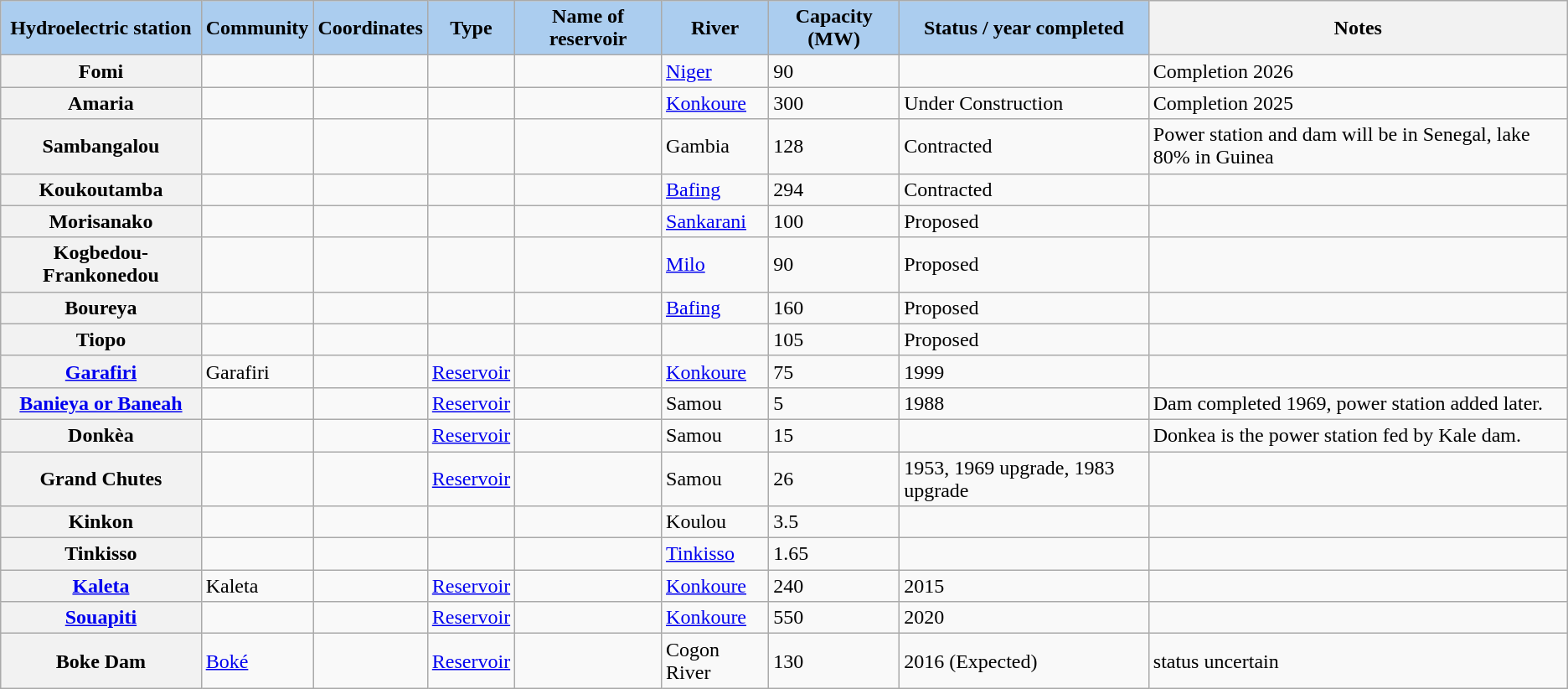<table class="wikitable sortable">
<tr>
<th style="background-color:#ABCDEF;">Hydroelectric station</th>
<th style="background-color:#ABCDEF;">Community</th>
<th style="background-color:#ABCDEF;">Coordinates</th>
<th style="background-color:#ABCDEF;">Type</th>
<th style="background-color:#ABCDEF;">Name of reservoir</th>
<th style="background-color:#ABCDEF;">River</th>
<th style="background-color:#ABCDEF;">Capacity (MW)</th>
<th style="background-color:#ABCDEF;">Status / year completed</th>
<th>Notes</th>
</tr>
<tr>
<th>Fomi</th>
<td></td>
<td></td>
<td></td>
<td></td>
<td><a href='#'>Niger</a></td>
<td>90</td>
<td></td>
<td>Completion 2026</td>
</tr>
<tr>
<th>Amaria</th>
<td></td>
<td></td>
<td></td>
<td></td>
<td><a href='#'>Konkoure</a></td>
<td>300</td>
<td>Under Construction</td>
<td>Completion 2025</td>
</tr>
<tr>
<th>Sambangalou</th>
<td></td>
<td></td>
<td></td>
<td></td>
<td>Gambia</td>
<td>128</td>
<td>Contracted</td>
<td>Power station and dam will be in Senegal, lake 80% in Guinea</td>
</tr>
<tr>
<th>Koukoutamba</th>
<td></td>
<td></td>
<td></td>
<td></td>
<td><a href='#'>Bafing</a></td>
<td>294</td>
<td>Contracted</td>
<td></td>
</tr>
<tr>
<th>Morisanako</th>
<td></td>
<td></td>
<td></td>
<td></td>
<td><a href='#'>Sankarani</a></td>
<td>100</td>
<td>Proposed</td>
<td></td>
</tr>
<tr>
<th>Kogbedou-Frankonedou</th>
<td></td>
<td></td>
<td></td>
<td></td>
<td><a href='#'>Milo</a></td>
<td>90</td>
<td>Proposed</td>
<td></td>
</tr>
<tr>
<th>Boureya</th>
<td></td>
<td></td>
<td></td>
<td></td>
<td><a href='#'>Bafing</a></td>
<td>160</td>
<td>Proposed</td>
<td></td>
</tr>
<tr>
<th>Tiopo</th>
<td></td>
<td></td>
<td></td>
<td></td>
<td></td>
<td>105</td>
<td>Proposed</td>
<td></td>
</tr>
<tr>
<th><a href='#'>Garafiri</a></th>
<td>Garafiri</td>
<td></td>
<td><a href='#'>Reservoir</a></td>
<td></td>
<td><a href='#'>Konkoure</a></td>
<td>75</td>
<td>1999</td>
<td></td>
</tr>
<tr>
<th><strong><a href='#'>Banieya or Baneah</a></strong></th>
<td></td>
<td></td>
<td><a href='#'>Reservoir</a></td>
<td></td>
<td>Samou</td>
<td>5</td>
<td>1988</td>
<td>Dam completed 1969, power station added later.</td>
</tr>
<tr>
<th>Donkèa</th>
<td></td>
<td></td>
<td><a href='#'>Reservoir</a></td>
<td></td>
<td>Samou</td>
<td>15</td>
<td></td>
<td>Donkea is the power station fed by Kale dam.</td>
</tr>
<tr>
<th>Grand Chutes</th>
<td></td>
<td></td>
<td><a href='#'>Reservoir</a></td>
<td></td>
<td>Samou</td>
<td>26</td>
<td>1953, 1969 upgrade, 1983 upgrade</td>
<td></td>
</tr>
<tr>
<th>Kinkon</th>
<td></td>
<td></td>
<td></td>
<td></td>
<td>Koulou</td>
<td>3.5</td>
<td></td>
<td></td>
</tr>
<tr>
<th>Tinkisso</th>
<td></td>
<td></td>
<td></td>
<td></td>
<td><a href='#'>Tinkisso</a></td>
<td>1.65</td>
<td></td>
<td></td>
</tr>
<tr>
<th><a href='#'>Kaleta</a></th>
<td>Kaleta</td>
<td></td>
<td><a href='#'>Reservoir</a></td>
<td></td>
<td><a href='#'>Konkoure</a></td>
<td>240</td>
<td>2015</td>
<td></td>
</tr>
<tr>
<th><a href='#'>Souapiti</a></th>
<td></td>
<td></td>
<td><a href='#'>Reservoir</a></td>
<td></td>
<td><a href='#'>Konkoure</a></td>
<td>550</td>
<td>2020</td>
<td></td>
</tr>
<tr>
<th>Boke Dam</th>
<td><a href='#'>Boké</a></td>
<td></td>
<td><a href='#'>Reservoir</a></td>
<td></td>
<td>Cogon River </td>
<td>130</td>
<td>2016 (Expected)</td>
<td>status uncertain</td>
</tr>
</table>
